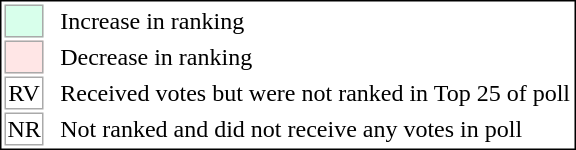<table style="border:1px solid black;" align=right>
<tr>
<td style="background:#D8FFEB; width:20px; border:1px solid #aaaaaa;"> </td>
<td rowspan=5> </td>
<td>Increase in ranking</td>
</tr>
<tr>
<td style="background:#FFE6E6; width:20px; border:1px solid #aaaaaa;"> </td>
<td>Decrease in ranking</td>
</tr>
<tr>
<td align=center style="width:20px; border:1px solid #aaaaaa; background:white;">RV</td>
<td>Received votes but were not ranked in Top 25 of poll</td>
</tr>
<tr>
<td align=center style="width:20px; border:1px solid #aaaaaa; background:white;">NR</td>
<td>Not ranked and did not receive any votes in poll</td>
</tr>
</table>
